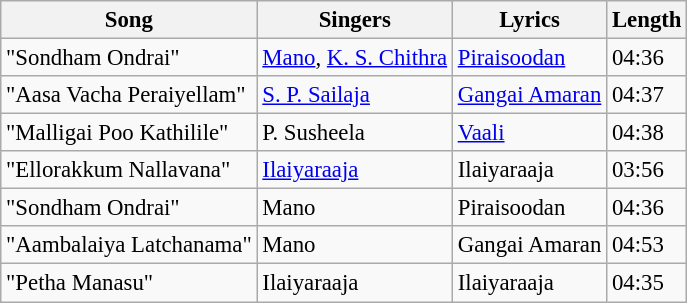<table class="wikitable" style="font-size:95%;">
<tr>
<th>Song</th>
<th>Singers</th>
<th>Lyrics</th>
<th>Length</th>
</tr>
<tr>
<td>"Sondham Ondrai"</td>
<td><a href='#'>Mano</a>, <a href='#'>K. S. Chithra</a></td>
<td><a href='#'>Piraisoodan</a></td>
<td>04:36</td>
</tr>
<tr>
<td>"Aasa Vacha Peraiyellam"</td>
<td><a href='#'>S. P. Sailaja</a></td>
<td><a href='#'>Gangai Amaran</a></td>
<td>04:37</td>
</tr>
<tr>
<td>"Malligai Poo Kathilile"</td>
<td>P. Susheela</td>
<td><a href='#'>Vaali</a></td>
<td>04:38</td>
</tr>
<tr>
<td>"Ellorakkum Nallavana"</td>
<td><a href='#'>Ilaiyaraaja</a></td>
<td>Ilaiyaraaja</td>
<td>03:56</td>
</tr>
<tr>
<td>"Sondham Ondrai"</td>
<td>Mano</td>
<td>Piraisoodan</td>
<td>04:36</td>
</tr>
<tr>
<td>"Aambalaiya Latchanama"</td>
<td>Mano</td>
<td>Gangai Amaran</td>
<td>04:53</td>
</tr>
<tr>
<td>"Petha Manasu"</td>
<td>Ilaiyaraaja</td>
<td>Ilaiyaraaja</td>
<td>04:35</td>
</tr>
</table>
